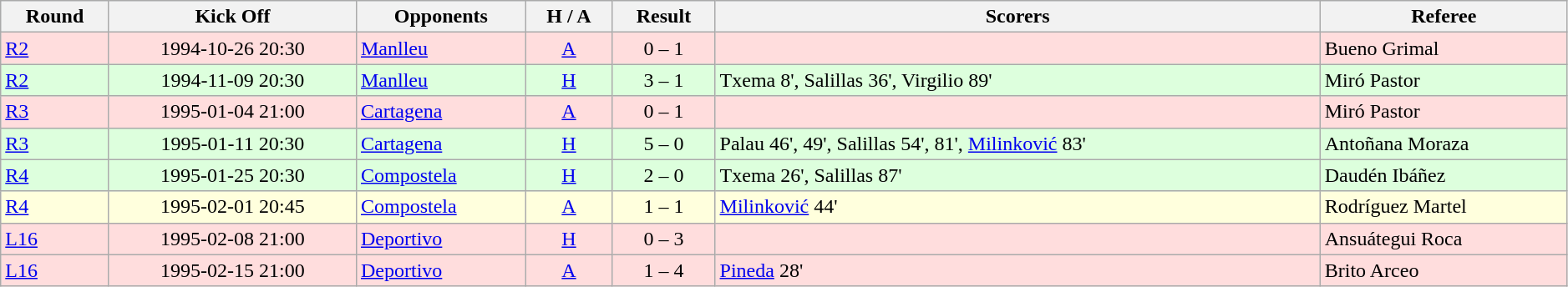<table class="wikitable" style="width:99%;">
<tr style="background:#f0f6ff;">
<th>Round</th>
<th>Kick Off</th>
<th>Opponents</th>
<th>H / A</th>
<th>Result</th>
<th>Scorers</th>
<th>Referee</th>
</tr>
<tr bgcolor="#ffdddd">
<td><a href='#'>R2</a></td>
<td align=center>1994-10-26 20:30</td>
<td><a href='#'>Manlleu</a></td>
<td align=center><a href='#'>A</a></td>
<td align=center>0 – 1</td>
<td></td>
<td>Bueno Grimal</td>
</tr>
<tr bgcolor="#ddffdd">
<td><a href='#'>R2</a></td>
<td align=center>1994-11-09 20:30</td>
<td><a href='#'>Manlleu</a></td>
<td align=center><a href='#'>H</a></td>
<td align=center>3 – 1</td>
<td>Txema 8', Salillas 36', Virgilio 89'</td>
<td>Miró Pastor</td>
</tr>
<tr bgcolor="#ffdddd">
<td><a href='#'>R3</a></td>
<td align=center>1995-01-04 21:00</td>
<td><a href='#'>Cartagena</a></td>
<td align=center><a href='#'>A</a></td>
<td align=center>0 – 1</td>
<td></td>
<td>Miró Pastor</td>
</tr>
<tr bgcolor="#ddffdd">
<td><a href='#'>R3</a></td>
<td align=center>1995-01-11 20:30</td>
<td><a href='#'>Cartagena</a></td>
<td align=center><a href='#'>H</a></td>
<td align=center>5 – 0</td>
<td>Palau 46', 49', Salillas 54', 81', <a href='#'>Milinković</a> 83'</td>
<td>Antoñana Moraza</td>
</tr>
<tr bgcolor="#ddffdd">
<td><a href='#'>R4</a></td>
<td align=center>1995-01-25 20:30</td>
<td><a href='#'>Compostela</a></td>
<td align=center><a href='#'>H</a></td>
<td align=center>2 – 0</td>
<td>Txema 26', Salillas 87'</td>
<td>Daudén Ibáñez</td>
</tr>
<tr bgcolor="#ffffdd">
<td><a href='#'>R4</a></td>
<td align=center>1995-02-01 20:45</td>
<td><a href='#'>Compostela</a></td>
<td align=center><a href='#'>A</a></td>
<td align=center>1 – 1</td>
<td><a href='#'>Milinković</a> 44'</td>
<td>Rodríguez Martel</td>
</tr>
<tr bgcolor="#ffdddd">
<td><a href='#'>L16</a></td>
<td align=center>1995-02-08 21:00</td>
<td><a href='#'>Deportivo</a></td>
<td align=center><a href='#'>H</a></td>
<td align=center>0 – 3</td>
<td></td>
<td>Ansuátegui Roca</td>
</tr>
<tr bgcolor="#ffdddd">
<td><a href='#'>L16</a></td>
<td align=center>1995-02-15 21:00</td>
<td><a href='#'>Deportivo</a></td>
<td align=center><a href='#'>A</a></td>
<td align=center>1 – 4</td>
<td><a href='#'>Pineda</a> 28'</td>
<td>Brito Arceo</td>
</tr>
</table>
